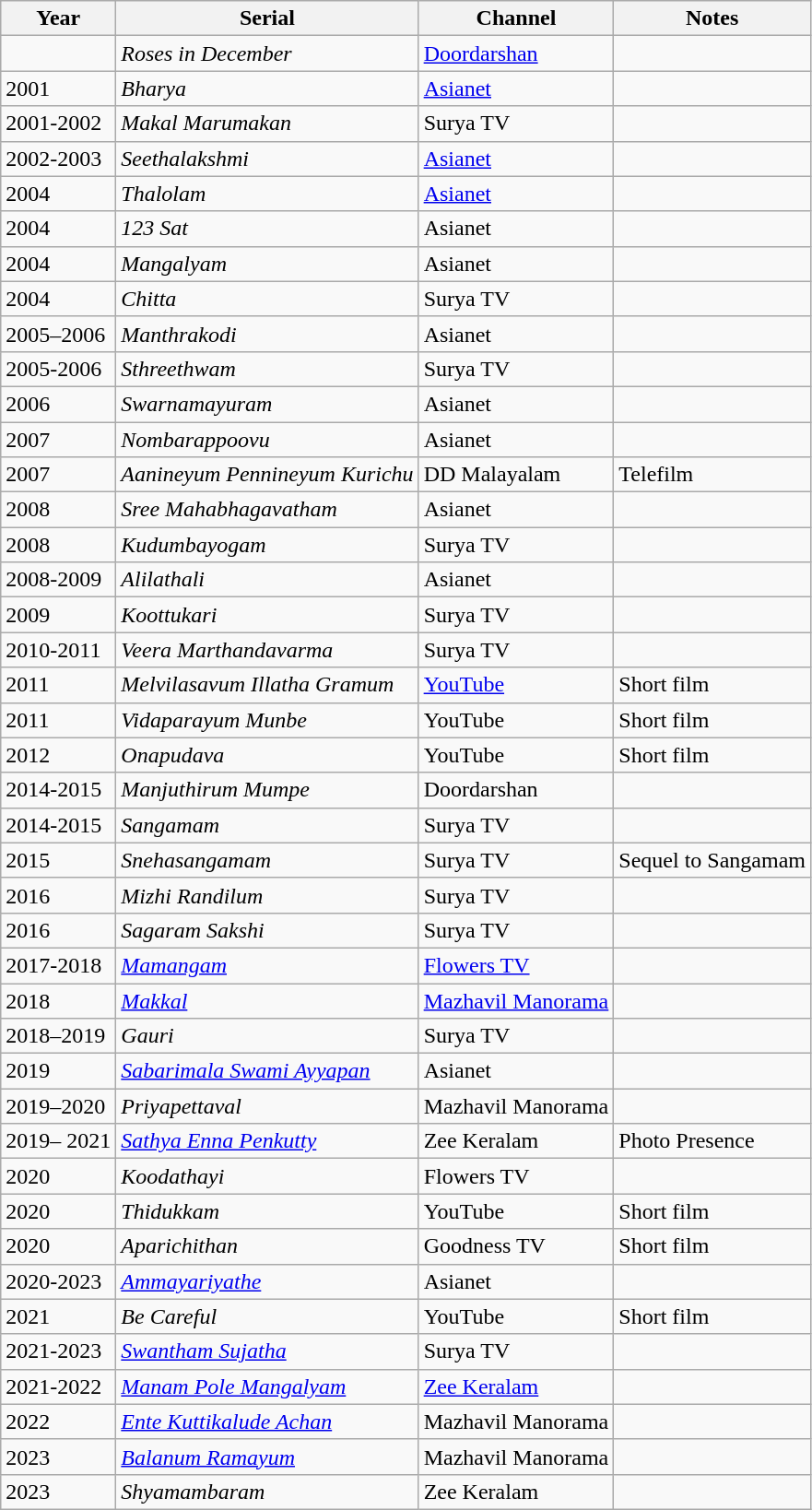<table class="wikitable sortable">
<tr>
<th>Year</th>
<th>Serial</th>
<th>Channel</th>
<th>Notes</th>
</tr>
<tr>
<td></td>
<td><em>Roses in December</em></td>
<td><a href='#'>Doordarshan</a></td>
<td></td>
</tr>
<tr>
<td>2001</td>
<td><em>Bharya</em></td>
<td><a href='#'>Asianet</a></td>
<td></td>
</tr>
<tr>
<td>2001-2002</td>
<td><em>Makal Marumakan</em></td>
<td>Surya TV</td>
<td></td>
</tr>
<tr>
<td>2002-2003</td>
<td><em>Seethalakshmi</em></td>
<td><a href='#'>Asianet</a></td>
<td></td>
</tr>
<tr>
<td>2004</td>
<td><em>Thalolam</em></td>
<td><a href='#'>Asianet</a></td>
<td></td>
</tr>
<tr>
<td>2004</td>
<td><em>123 Sat</em></td>
<td>Asianet</td>
<td></td>
</tr>
<tr>
<td>2004</td>
<td><em>Mangalyam</em></td>
<td>Asianet</td>
<td></td>
</tr>
<tr>
<td>2004</td>
<td><em>Chitta</em></td>
<td>Surya TV</td>
<td></td>
</tr>
<tr>
<td>2005–2006</td>
<td><em>Manthrakodi</em></td>
<td>Asianet</td>
<td></td>
</tr>
<tr>
<td>2005-2006</td>
<td><em>Sthreethwam</em></td>
<td>Surya TV</td>
<td></td>
</tr>
<tr>
<td>2006</td>
<td><em>Swarnamayuram</em></td>
<td>Asianet</td>
<td></td>
</tr>
<tr>
<td>2007</td>
<td><em>Nombarappoovu</em></td>
<td>Asianet</td>
<td></td>
</tr>
<tr>
<td>2007</td>
<td><em>Aanineyum Pennineyum Kurichu</em></td>
<td>DD Malayalam</td>
<td>Telefilm</td>
</tr>
<tr>
<td>2008</td>
<td><em>Sree Mahabhagavatham</em></td>
<td>Asianet</td>
<td></td>
</tr>
<tr>
<td>2008</td>
<td><em>Kudumbayogam</em></td>
<td>Surya TV</td>
<td></td>
</tr>
<tr>
<td>2008-2009</td>
<td><em>Alilathali</em></td>
<td>Asianet</td>
<td></td>
</tr>
<tr>
<td>2009</td>
<td><em>Koottukari</em></td>
<td>Surya TV</td>
<td></td>
</tr>
<tr>
<td>2010-2011</td>
<td><em>Veera Marthandavarma</em></td>
<td>Surya TV</td>
<td></td>
</tr>
<tr>
<td>2011</td>
<td><em>Melvilasavum Illatha Gramum</em></td>
<td><a href='#'>YouTube</a></td>
<td>Short film</td>
</tr>
<tr>
<td>2011</td>
<td><em>Vidaparayum Munbe</em></td>
<td>YouTube</td>
<td>Short film</td>
</tr>
<tr>
<td>2012</td>
<td><em>Onapudava</em></td>
<td>YouTube</td>
<td>Short film</td>
</tr>
<tr>
<td>2014-2015</td>
<td><em>Manjuthirum Mumpe</em></td>
<td>Doordarshan</td>
<td></td>
</tr>
<tr>
<td>2014-2015</td>
<td><em>Sangamam</em></td>
<td>Surya TV</td>
<td></td>
</tr>
<tr>
<td>2015</td>
<td><em>Snehasangamam</em></td>
<td>Surya TV</td>
<td>Sequel to Sangamam</td>
</tr>
<tr>
<td>2016</td>
<td><em>Mizhi Randilum</em></td>
<td>Surya TV</td>
<td></td>
</tr>
<tr>
<td>2016</td>
<td><em>Sagaram Sakshi</em></td>
<td>Surya TV</td>
<td></td>
</tr>
<tr>
<td>2017-2018</td>
<td><em><a href='#'>Mamangam</a></em></td>
<td><a href='#'>Flowers TV</a></td>
<td></td>
</tr>
<tr>
<td>2018</td>
<td><em><a href='#'>Makkal</a></em></td>
<td><a href='#'>Mazhavil Manorama</a></td>
<td></td>
</tr>
<tr>
<td>2018–2019</td>
<td><em>Gauri</em></td>
<td>Surya TV</td>
<td></td>
</tr>
<tr>
<td>2019</td>
<td><em><a href='#'>Sabarimala Swami Ayyapan</a></em></td>
<td>Asianet</td>
<td></td>
</tr>
<tr>
<td>2019–2020</td>
<td><em>Priyapettaval</em></td>
<td>Mazhavil Manorama</td>
<td></td>
</tr>
<tr>
<td>2019– 2021</td>
<td><em><a href='#'>Sathya Enna Penkutty</a></em></td>
<td>Zee Keralam</td>
<td>Photo Presence</td>
</tr>
<tr>
<td>2020</td>
<td><em>Koodathayi</em></td>
<td>Flowers TV</td>
<td></td>
</tr>
<tr>
<td>2020</td>
<td><em>Thidukkam</em></td>
<td>YouTube</td>
<td>Short film</td>
</tr>
<tr>
<td>2020</td>
<td><em>Aparichithan</em></td>
<td>Goodness TV</td>
<td>Short film</td>
</tr>
<tr>
<td>2020-2023</td>
<td><em><a href='#'>Ammayariyathe</a></em></td>
<td>Asianet</td>
<td></td>
</tr>
<tr>
<td>2021</td>
<td><em>Be Careful</em></td>
<td>YouTube</td>
<td>Short film</td>
</tr>
<tr>
<td>2021-2023</td>
<td><em><a href='#'>Swantham Sujatha</a></em></td>
<td>Surya TV</td>
<td></td>
</tr>
<tr>
<td>2021-2022</td>
<td><em><a href='#'>Manam Pole Mangalyam</a></em></td>
<td><a href='#'>Zee Keralam</a></td>
<td></td>
</tr>
<tr>
<td>2022</td>
<td><em><a href='#'>Ente Kuttikalude Achan</a></em></td>
<td>Mazhavil Manorama</td>
<td></td>
</tr>
<tr>
<td>2023</td>
<td><em><a href='#'>Balanum Ramayum</a></em></td>
<td>Mazhavil Manorama</td>
<td></td>
</tr>
<tr>
<td>2023</td>
<td><em>Shyamambaram</em></td>
<td>Zee Keralam</td>
<td></td>
</tr>
</table>
